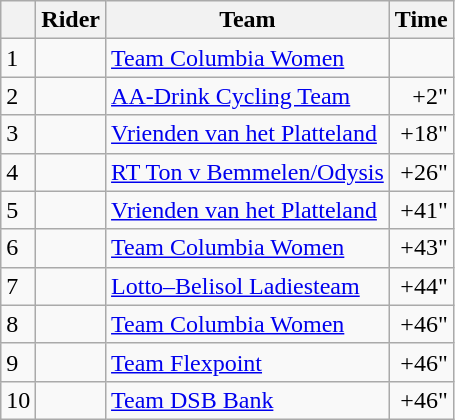<table class="wikitable">
<tr>
<th></th>
<th>Rider</th>
<th>Team</th>
<th>Time</th>
</tr>
<tr>
<td>1</td>
<td></td>
<td><a href='#'>Team Columbia Women</a></td>
<td align="right"></td>
</tr>
<tr>
<td>2</td>
<td></td>
<td><a href='#'>AA-Drink Cycling Team</a></td>
<td align="right">+2"</td>
</tr>
<tr>
<td>3</td>
<td></td>
<td><a href='#'>Vrienden van het Platteland</a></td>
<td align="right">+18"</td>
</tr>
<tr>
<td>4</td>
<td></td>
<td><a href='#'>RT Ton v Bemmelen/Odysis</a></td>
<td align="right">+26"</td>
</tr>
<tr>
<td>5</td>
<td></td>
<td><a href='#'>Vrienden van het Platteland</a></td>
<td align="right">+41"</td>
</tr>
<tr>
<td>6</td>
<td></td>
<td><a href='#'>Team Columbia Women</a></td>
<td align="right">+43"</td>
</tr>
<tr>
<td>7</td>
<td></td>
<td><a href='#'>Lotto–Belisol Ladiesteam</a></td>
<td align="right">+44"</td>
</tr>
<tr>
<td>8</td>
<td></td>
<td><a href='#'>Team Columbia Women</a></td>
<td align="right">+46"</td>
</tr>
<tr>
<td>9</td>
<td></td>
<td><a href='#'>Team Flexpoint</a></td>
<td align="right">+46"</td>
</tr>
<tr>
<td>10</td>
<td></td>
<td><a href='#'>Team DSB Bank</a></td>
<td align="right">+46"</td>
</tr>
</table>
